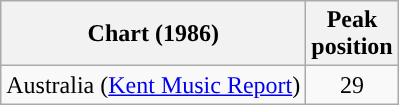<table class="wikitable">
<tr>
<th scope="col">Chart (1986)</th>
<th>Peak<br>position</th>
</tr>
<tr>
<td>Australia (<a href='#'>Kent Music Report</a>)</td>
<td style="text-align:center;">29</td>
</tr>
</table>
